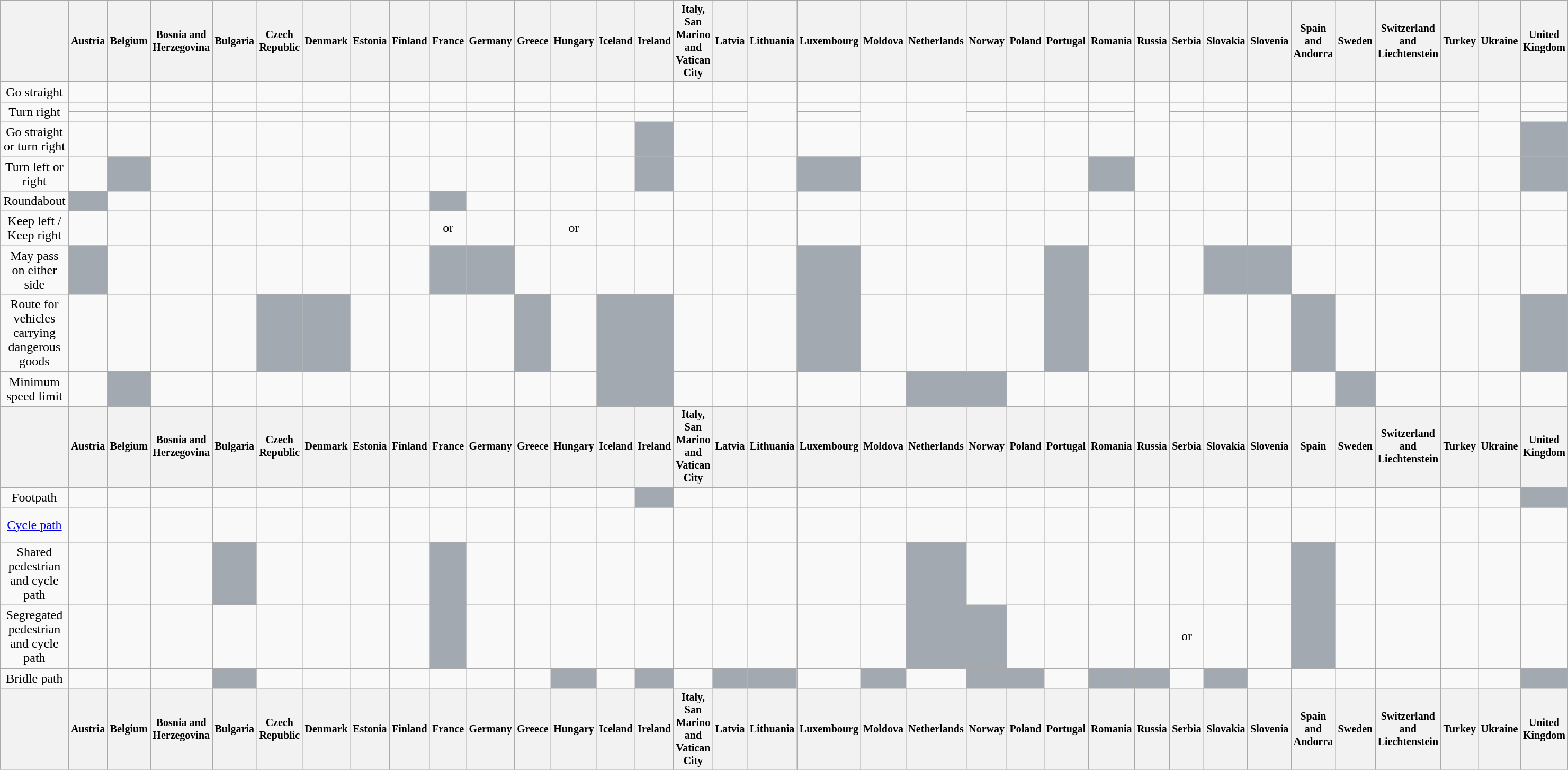<table class="wikitable" style="text-align:center;">
<tr style="font-size:smaller;">
<th width="100"></th>
<th>Austria</th>
<th>Belgium</th>
<th>Bosnia and Herzegovina</th>
<th>Bulgaria</th>
<th>Czech Republic</th>
<th>Denmark</th>
<th>Estonia</th>
<th>Finland</th>
<th>France</th>
<th>Germany</th>
<th>Greece</th>
<th>Hungary</th>
<th>Iceland</th>
<th>Ireland</th>
<th>Italy, San Marino and Vatican City</th>
<th>Latvia</th>
<th>Lithuania</th>
<th>Luxembourg</th>
<th>Moldova</th>
<th>Netherlands</th>
<th>Norway</th>
<th>Poland</th>
<th>Portugal</th>
<th>Romania</th>
<th>Russia</th>
<th>Serbia</th>
<th>Slovakia</th>
<th>Slovenia</th>
<th>Spain and Andorra</th>
<th>Sweden</th>
<th>Switzerland and Liechtenstein</th>
<th>Turkey</th>
<th>Ukraine</th>
<th>United Kingdom</th>
</tr>
<tr>
<td>Go straight</td>
<td></td>
<td></td>
<td></td>
<td></td>
<td></td>
<td></td>
<td></td>
<td></td>
<td></td>
<td></td>
<td></td>
<td></td>
<td></td>
<td></td>
<td></td>
<td></td>
<td></td>
<td></td>
<td></td>
<td></td>
<td></td>
<td></td>
<td></td>
<td></td>
<td></td>
<td></td>
<td></td>
<td></td>
<td></td>
<td></td>
<td></td>
<td></td>
<td></td>
<td></td>
</tr>
<tr>
<td scope="col" rowspan="2">Turn right</td>
<td></td>
<td></td>
<td></td>
<td></td>
<td></td>
<td></td>
<td></td>
<td></td>
<td></td>
<td></td>
<td></td>
<td></td>
<td></td>
<td></td>
<td></td>
<td></td>
<td rowspan="2"></td>
<td></td>
<td rowspan="2"></td>
<td rowspan="2"></td>
<td></td>
<td></td>
<td></td>
<td></td>
<td rowspan="2"></td>
<td></td>
<td></td>
<td></td>
<td></td>
<td></td>
<td></td>
<td></td>
<td rowspan="2"></td>
<td></td>
</tr>
<tr>
<td></td>
<td></td>
<td></td>
<td></td>
<td></td>
<td></td>
<td></td>
<td></td>
<td></td>
<td></td>
<td></td>
<td></td>
<td></td>
<td></td>
<td></td>
<td></td>
<td></td>
<td></td>
<td></td>
<td></td>
<td></td>
<td></td>
<td></td>
<td></td>
<td></td>
<td></td>
<td></td>
<td></td>
<td></td>
</tr>
<tr>
<td>Go straight or turn right</td>
<td></td>
<td></td>
<td></td>
<td></td>
<td></td>
<td></td>
<td></td>
<td></td>
<td></td>
<td></td>
<td></td>
<td></td>
<td></td>
<td style="background: #a2a9b1;"></td>
<td></td>
<td></td>
<td></td>
<td></td>
<td></td>
<td></td>
<td></td>
<td></td>
<td></td>
<td></td>
<td></td>
<td></td>
<td></td>
<td></td>
<td></td>
<td></td>
<td></td>
<td></td>
<td></td>
<td style="background: #a2a9b1;"></td>
</tr>
<tr>
<td>Turn left or right</td>
<td></td>
<td style="background: #a2a9b1;"></td>
<td></td>
<td></td>
<td></td>
<td></td>
<td></td>
<td></td>
<td></td>
<td></td>
<td></td>
<td></td>
<td></td>
<td style="background: #a2a9b1;"></td>
<td></td>
<td></td>
<td></td>
<td style="background: #a2a9b1;"></td>
<td></td>
<td></td>
<td></td>
<td></td>
<td></td>
<td style="background: #a2a9b1;"></td>
<td></td>
<td></td>
<td></td>
<td></td>
<td></td>
<td></td>
<td></td>
<td></td>
<td></td>
<td style="background: #a2a9b1;"></td>
</tr>
<tr>
<td>Roundabout</td>
<td style="background: #a2a9b1;"></td>
<td></td>
<td></td>
<td></td>
<td></td>
<td></td>
<td></td>
<td></td>
<td style="background: #a2a9b1;"></td>
<td></td>
<td></td>
<td></td>
<td></td>
<td><br></td>
<td></td>
<td></td>
<td></td>
<td></td>
<td></td>
<td></td>
<td></td>
<td></td>
<td></td>
<td></td>
<td></td>
<td></td>
<td></td>
<td></td>
<td></td>
<td></td>
<td></td>
<td></td>
<td></td>
<td><br></td>
</tr>
<tr>
<td>Keep left / Keep right</td>
<td></td>
<td></td>
<td></td>
<td></td>
<td></td>
<td></td>
<td></td>
<td></td>
<td> or </td>
<td></td>
<td></td>
<td> or </td>
<td></td>
<td></td>
<td></td>
<td></td>
<td></td>
<td></td>
<td></td>
<td></td>
<td></td>
<td></td>
<td></td>
<td></td>
<td></td>
<td></td>
<td></td>
<td></td>
<td></td>
<td></td>
<td></td>
<td></td>
<td></td>
<td></td>
</tr>
<tr>
<td>May pass on either side</td>
<td style="background: #a2a9b1;"></td>
<td></td>
<td></td>
<td></td>
<td></td>
<td></td>
<td></td>
<td></td>
<td style="background: #a2a9b1;"></td>
<td style="background: #a2a9b1;"></td>
<td></td>
<td></td>
<td></td>
<td></td>
<td></td>
<td></td>
<td></td>
<td style="background: #a2a9b1;"></td>
<td></td>
<td></td>
<td></td>
<td></td>
<td style="background: #a2a9b1;"></td>
<td></td>
<td></td>
<td></td>
<td style="background: #a2a9b1;"></td>
<td style="background: #a2a9b1;"></td>
<td></td>
<td></td>
<td> </td>
<td></td>
<td></td>
<td></td>
</tr>
<tr>
<td>Route for vehicles carrying dangerous goods</td>
<td></td>
<td></td>
<td></td>
<td></td>
<td style="background: #a2a9b1;"></td>
<td style="background: #a2a9b1;"></td>
<td></td>
<td></td>
<td></td>
<td></td>
<td style="background: #a2a9b1;"></td>
<td></td>
<td style="background: #a2a9b1;"></td>
<td style="background: #a2a9b1;"></td>
<td></td>
<td></td>
<td></td>
<td style="background: #a2a9b1;"></td>
<td></td>
<td></td>
<td></td>
<td></td>
<td style="background: #a2a9b1;"></td>
<td></td>
<td></td>
<td></td>
<td></td>
<td></td>
<td style="background: #a2a9b1;"></td>
<td></td>
<td></td>
<td></td>
<td></td>
<td style="background: #a2a9b1;"></td>
</tr>
<tr>
<td>Minimum speed limit</td>
<td></td>
<td style="background: #a2a9b1;"></td>
<td></td>
<td></td>
<td></td>
<td></td>
<td></td>
<td></td>
<td></td>
<td></td>
<td></td>
<td></td>
<td style="background: #a2a9b1;"></td>
<td style="background: #a2a9b1;"></td>
<td></td>
<td></td>
<td></td>
<td></td>
<td></td>
<td style="background: #a2a9b1;"></td>
<td style="background: #a2a9b1;"></td>
<td></td>
<td></td>
<td></td>
<td></td>
<td></td>
<td></td>
<td></td>
<td></td>
<td style="background: #a2a9b1;"></td>
<td></td>
<td></td>
<td></td>
<td></td>
</tr>
<tr style="font-size:smaller;">
<th width="100"></th>
<th>Austria</th>
<th>Belgium</th>
<th>Bosnia and Herzegovina</th>
<th>Bulgaria</th>
<th>Czech Republic</th>
<th>Denmark</th>
<th>Estonia</th>
<th>Finland</th>
<th>France</th>
<th>Germany</th>
<th>Greece</th>
<th>Hungary</th>
<th>Iceland</th>
<th>Ireland</th>
<th>Italy, San Marino and Vatican City</th>
<th>Latvia</th>
<th>Lithuania</th>
<th>Luxembourg</th>
<th>Moldova</th>
<th>Netherlands</th>
<th>Norway</th>
<th>Poland</th>
<th>Portugal</th>
<th>Romania</th>
<th>Russia</th>
<th>Serbia</th>
<th>Slovakia</th>
<th>Slovenia</th>
<th>Spain</th>
<th>Sweden</th>
<th>Switzerland and Liechtenstein</th>
<th>Turkey</th>
<th>Ukraine</th>
<th>United Kingdom</th>
</tr>
<tr>
<td>Footpath</td>
<td></td>
<td></td>
<td></td>
<td></td>
<td></td>
<td></td>
<td></td>
<td></td>
<td></td>
<td></td>
<td></td>
<td></td>
<td></td>
<td style="background: #a2a9b1;"></td>
<td></td>
<td></td>
<td></td>
<td></td>
<td></td>
<td></td>
<td></td>
<td></td>
<td></td>
<td></td>
<td></td>
<td></td>
<td></td>
<td></td>
<td></td>
<td></td>
<td></td>
<td></td>
<td></td>
<td style="background: #a2a9b1;"></td>
</tr>
<tr>
<td><a href='#'>Cycle path</a></td>
<td></td>
<td></td>
<td></td>
<td></td>
<td></td>
<td></td>
<td></td>
<td></td>
<td></td>
<td></td>
<td></td>
<td></td>
<td></td>
<td></td>
<td></td>
<td></td>
<td></td>
<td></td>
<td></td>
<td></td>
<td></td>
<td></td>
<td></td>
<td></td>
<td></td>
<td></td>
<td></td>
<td></td>
<td></td>
<td></td>
<td><br><br></td>
<td></td>
<td></td>
<td></td>
</tr>
<tr>
<td>Shared pedestrian and cycle path</td>
<td></td>
<td></td>
<td></td>
<td style="background: #a2a9b1;"></td>
<td></td>
<td></td>
<td></td>
<td></td>
<td style="background: #a2a9b1;"></td>
<td></td>
<td></td>
<td></td>
<td></td>
<td></td>
<td></td>
<td></td>
<td></td>
<td></td>
<td></td>
<td style="background: #a2a9b1;"></td>
<td></td>
<td></td>
<td></td>
<td></td>
<td></td>
<td></td>
<td></td>
<td></td>
<td style="background: #a2a9b1;"></td>
<td></td>
<td><br><br></td>
<td></td>
<td></td>
<td></td>
</tr>
<tr>
<td>Segregated pedestrian and cycle path</td>
<td></td>
<td></td>
<td></td>
<td></td>
<td></td>
<td></td>
<td></td>
<td></td>
<td style="background: #a2a9b1;"></td>
<td></td>
<td></td>
<td></td>
<td></td>
<td></td>
<td></td>
<td></td>
<td></td>
<td></td>
<td></td>
<td style="background: #a2a9b1;"></td>
<td style="background: #a2a9b1;"></td>
<td></td>
<td></td>
<td></td>
<td></td>
<td> or </td>
<td></td>
<td></td>
<td style="background: #a2a9b1;"></td>
<td></td>
<td><br><br></td>
<td></td>
<td></td>
<td></td>
</tr>
<tr>
<td>Bridle path</td>
<td></td>
<td></td>
<td></td>
<td style="background: #a2a9b1;"></td>
<td></td>
<td></td>
<td></td>
<td></td>
<td></td>
<td></td>
<td></td>
<td style="background: #a2a9b1;"></td>
<td></td>
<td style="background: #a2a9b1;"></td>
<td></td>
<td style="background: #a2a9b1;"></td>
<td style="background: #a2a9b1;"></td>
<td></td>
<td style="background: #a2a9b1;"></td>
<td></td>
<td style="background: #a2a9b1;"></td>
<td style="background: #a2a9b1;"></td>
<td></td>
<td style="background: #a2a9b1;"></td>
<td style="background: #a2a9b1;"></td>
<td></td>
<td style="background: #a2a9b1;"></td>
<td></td>
<td></td>
<td></td>
<td></td>
<td></td>
<td></td>
<td style="background: #a2a9b1;"></td>
</tr>
<tr style="font-size:smaller;">
<th width="100"></th>
<th>Austria</th>
<th>Belgium</th>
<th>Bosnia and Herzegovina</th>
<th>Bulgaria</th>
<th>Czech Republic</th>
<th>Denmark</th>
<th>Estonia</th>
<th>Finland</th>
<th>France</th>
<th>Germany</th>
<th>Greece</th>
<th>Hungary</th>
<th>Iceland</th>
<th>Ireland</th>
<th>Italy, San Marino and Vatican City</th>
<th>Latvia</th>
<th>Lithuania</th>
<th>Luxembourg</th>
<th>Moldova</th>
<th>Netherlands</th>
<th>Norway</th>
<th>Poland</th>
<th>Portugal</th>
<th>Romania</th>
<th>Russia</th>
<th>Serbia</th>
<th>Slovakia</th>
<th>Slovenia</th>
<th>Spain and Andorra</th>
<th>Sweden</th>
<th>Switzerland and Liechtenstein</th>
<th>Turkey</th>
<th>Ukraine</th>
<th>United Kingdom</th>
</tr>
</table>
